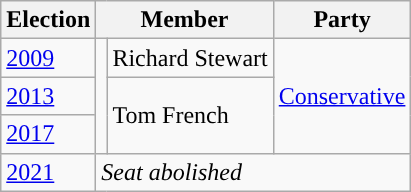<table class="wikitable">
<tr>
<th>Election</th>
<th colspan="2">Member</th>
<th>Party</th>
</tr>
<tr>
<td><a href='#'>2009</a></td>
<td rowspan="3" style="background-color: "></td>
<td rowspan="1">Richard Stewart</td>
<td rowspan="3"><a href='#'>Conservative</a></td>
</tr>
<tr>
<td><a href='#'>2013</a></td>
<td rowspan="2">Tom French</td>
</tr>
<tr>
<td><a href='#'>2017</a></td>
</tr>
<tr>
<td><a href='#'>2021</a></td>
<td colspan="3"><em>Seat abolished</em></td>
</tr>
</table>
